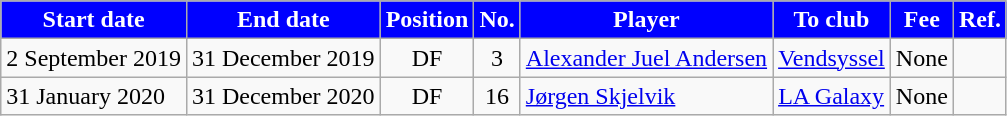<table class="wikitable sortable">
<tr>
<th style="background:#0000ff; color:white;"><strong>Start date</strong></th>
<th style="background:#0000ff; color:white;"><strong>End date</strong></th>
<th style="background:#0000ff; color:white;"><strong>Position</strong></th>
<th style="background:#0000ff; color:white;"><strong>No.</strong></th>
<th style="background:#0000ff; color:white;"><strong>Player</strong></th>
<th style="background:#0000ff; color:white;"><strong>To club</strong></th>
<th style="background:#0000ff; color:white;"><strong>Fee</strong></th>
<th style="background:#0000ff; color:white;"><strong>Ref.</strong></th>
</tr>
<tr>
<td>2 September 2019</td>
<td>31 December 2019</td>
<td style="text-align:center;">DF</td>
<td style="text-align:center;">3</td>
<td style="text-align:left;"> <a href='#'>Alexander Juel Andersen</a></td>
<td style="text-align:left;"> <a href='#'>Vendsyssel</a></td>
<td>None</td>
<td></td>
</tr>
<tr>
<td>31 January 2020</td>
<td>31 December 2020</td>
<td style="text-align:center;">DF</td>
<td style="text-align:center;">16</td>
<td style="text-align:left;"> <a href='#'>Jørgen Skjelvik</a></td>
<td style="text-align:left;"> <a href='#'>LA Galaxy</a></td>
<td>None</td>
<td></td>
</tr>
</table>
